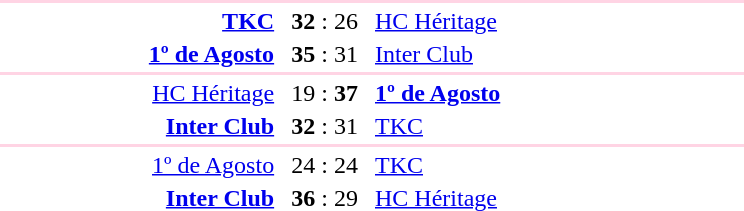<table style="text-align:center" width=500>
<tr>
<th width=30%></th>
<th width=10%></th>
<th width=30%></th>
<th width=10%></th>
</tr>
<tr align="left" bgcolor=#ffd4e4>
<td colspan=4></td>
</tr>
<tr>
<td align="right"><strong><a href='#'>TKC</a></strong> </td>
<td><strong>32</strong> : 26</td>
<td align=left> <a href='#'>HC Héritage</a></td>
</tr>
<tr>
<td align="right"><strong><a href='#'>1º de Agosto</a></strong> </td>
<td><strong>35</strong> : 31</td>
<td align=left> <a href='#'>Inter Club</a></td>
</tr>
<tr align="left" bgcolor=#ffd4e4>
<td colspan=4></td>
</tr>
<tr>
<td align="right"><a href='#'>HC Héritage</a> </td>
<td>19 : <strong>37</strong></td>
<td align=left> <strong><a href='#'>1º de Agosto</a></strong></td>
</tr>
<tr>
<td align="right"><strong><a href='#'>Inter Club</a></strong> </td>
<td><strong>32</strong> : 31</td>
<td align=left> <a href='#'>TKC</a></td>
</tr>
<tr align="left" bgcolor=#ffd4e4>
<td colspan=4></td>
</tr>
<tr>
<td align="right"><a href='#'>1º de Agosto</a> </td>
<td>24 : 24</td>
<td align=left> <a href='#'>TKC</a></td>
</tr>
<tr>
<td align="right"><strong><a href='#'>Inter Club</a></strong> </td>
<td><strong>36</strong> : 29</td>
<td align=left> <a href='#'>HC Héritage</a></td>
</tr>
</table>
